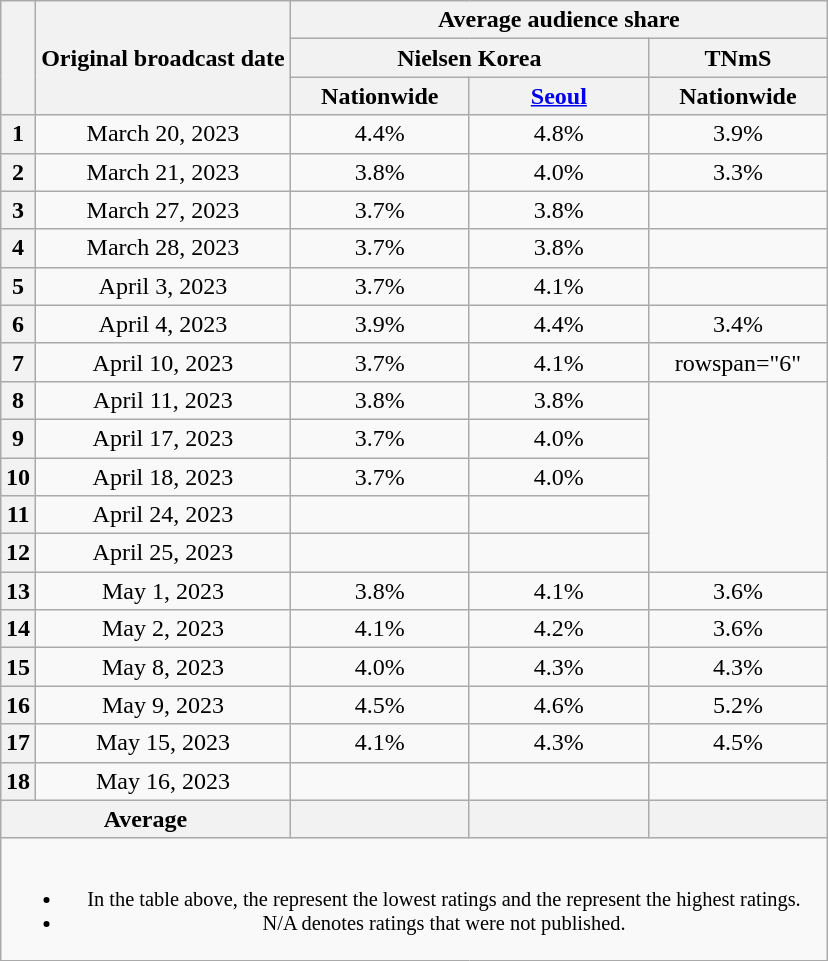<table class="wikitable" style="text-align:center; max-width:600px; margin-left:auto; margin-right:auto">
<tr>
<th scope="col" rowspan="3"></th>
<th scope="col" rowspan="3">Original broadcast date</th>
<th scope="col" colspan="3">Average audience share</th>
</tr>
<tr>
<th scope="col" colspan="2">Nielsen Korea</th>
<th scope="col">TNmS</th>
</tr>
<tr>
<th scope="col" style="width:7em">Nationwide</th>
<th scope="col" style="width:7em"><a href='#'>Seoul</a></th>
<th scope="col" style="width:7em">Nationwide</th>
</tr>
<tr>
<th scope"row">1</th>
<td>March 20, 2023</td>
<td>4.4% </td>
<td>4.8% </td>
<td>3.9% </td>
</tr>
<tr>
<th scope"row">2</th>
<td>March 21, 2023</td>
<td>3.8% </td>
<td>4.0% </td>
<td>3.3% </td>
</tr>
<tr>
<th scope"row">3</th>
<td>March 27, 2023</td>
<td>3.7% </td>
<td>3.8% </td>
<td></td>
</tr>
<tr>
<th scope"row">4</th>
<td>March 28, 2023</td>
<td>3.7% </td>
<td>3.8% </td>
<td><strong></strong> </td>
</tr>
<tr>
<th scope"row">5</th>
<td>April 3, 2023</td>
<td>3.7% </td>
<td>4.1% </td>
<td></td>
</tr>
<tr>
<th scope"row">6</th>
<td>April 4, 2023</td>
<td>3.9% </td>
<td>4.4% </td>
<td>3.4% </td>
</tr>
<tr>
<th scope"row">7</th>
<td>April 10, 2023</td>
<td>3.7% </td>
<td>4.1% </td>
<td>rowspan="6" </td>
</tr>
<tr>
<th scope"row">8</th>
<td>April 11, 2023</td>
<td>3.8% </td>
<td>3.8% </td>
</tr>
<tr>
<th scope"row">9</th>
<td>April 17, 2023</td>
<td>3.7% </td>
<td>4.0% </td>
</tr>
<tr>
<th scope"row">10</th>
<td>April 18, 2023</td>
<td>3.7% </td>
<td>4.0% </td>
</tr>
<tr>
<th scope"row">11</th>
<td>April 24, 2023</td>
<td><strong></strong> </td>
<td><strong></strong> </td>
</tr>
<tr>
<th scope"row">12</th>
<td>April 25, 2023</td>
<td><strong></strong> </td>
<td><strong></strong> </td>
</tr>
<tr>
<th scope"row">13</th>
<td>May 1, 2023</td>
<td>3.8% </td>
<td>4.1% </td>
<td>3.6% </td>
</tr>
<tr>
<th scope"row">14</th>
<td>May 2, 2023</td>
<td>4.1% </td>
<td>4.2% </td>
<td>3.6% </td>
</tr>
<tr>
<th scope"row">15</th>
<td>May 8, 2023</td>
<td>4.0% </td>
<td>4.3% </td>
<td>4.3% </td>
</tr>
<tr>
<th scope"row">16</th>
<td>May 9, 2023</td>
<td>4.5% </td>
<td>4.6% </td>
<td>5.2% </td>
</tr>
<tr>
<th scope"row">17</th>
<td>May 15, 2023</td>
<td>4.1% </td>
<td>4.3% </td>
<td>4.5% </td>
</tr>
<tr>
<th scope"row">18</th>
<td>May 16, 2023</td>
<td><strong></strong> </td>
<td><strong></strong> </td>
<td><strong></strong> </td>
</tr>
<tr>
<th scope="col" colspan="2">Average</th>
<th scope="col"></th>
<th scope="col"></th>
<th scope="col"></th>
</tr>
<tr>
<td colspan="5" style="font-size:85%"><br><ul><li>In the table above, the <strong></strong> represent the lowest ratings and the <strong></strong> represent the highest ratings.</li><li>N/A denotes ratings that were not published.</li></ul></td>
</tr>
</table>
